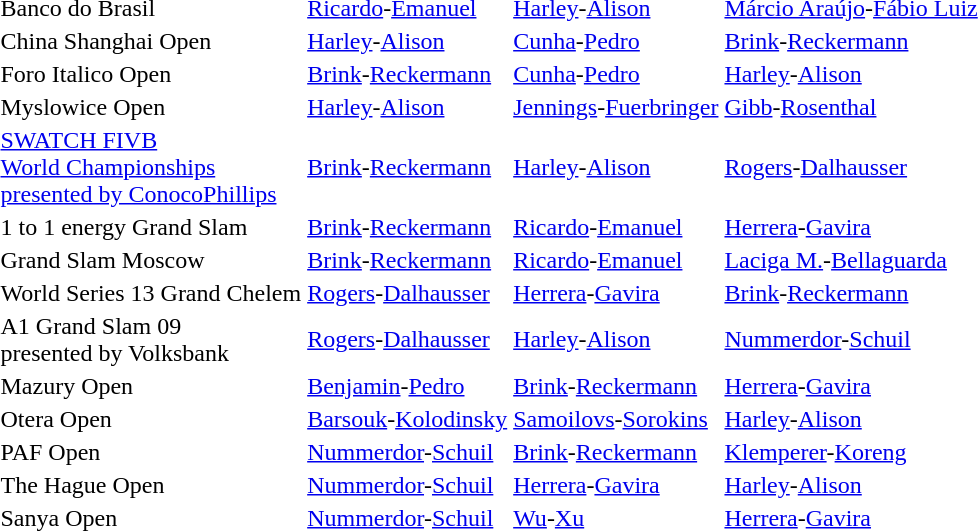<table>
<tr>
<td>Banco do Brasil</td>
<td> <a href='#'>Ricardo</a>-<a href='#'>Emanuel</a></td>
<td> <a href='#'>Harley</a>-<a href='#'>Alison</a></td>
<td> <a href='#'>Márcio Araújo</a>-<a href='#'>Fábio Luiz</a></td>
</tr>
<tr>
<td>China Shanghai Open</td>
<td> <a href='#'>Harley</a>-<a href='#'>Alison</a></td>
<td> <a href='#'>Cunha</a>-<a href='#'>Pedro</a></td>
<td> <a href='#'>Brink</a>-<a href='#'>Reckermann</a></td>
</tr>
<tr>
<td>Foro Italico Open</td>
<td> <a href='#'>Brink</a>-<a href='#'>Reckermann</a></td>
<td> <a href='#'>Cunha</a>-<a href='#'>Pedro</a></td>
<td> <a href='#'>Harley</a>-<a href='#'>Alison</a></td>
</tr>
<tr>
<td>Myslowice Open</td>
<td> <a href='#'>Harley</a>-<a href='#'>Alison</a></td>
<td> <a href='#'>Jennings</a>-<a href='#'>Fuerbringer</a></td>
<td> <a href='#'>Gibb</a>-<a href='#'>Rosenthal</a></td>
</tr>
<tr>
<td><a href='#'>SWATCH FIVB<br>World Championships<br>presented by ConocoPhillips</a></td>
<td> <a href='#'>Brink</a>-<a href='#'>Reckermann</a></td>
<td> <a href='#'>Harley</a>-<a href='#'>Alison</a></td>
<td> <a href='#'>Rogers</a>-<a href='#'>Dalhausser</a></td>
</tr>
<tr>
<td>1 to 1 energy Grand Slam</td>
<td> <a href='#'>Brink</a>-<a href='#'>Reckermann</a></td>
<td> <a href='#'>Ricardo</a>-<a href='#'>Emanuel</a></td>
<td> <a href='#'>Herrera</a>-<a href='#'>Gavira</a></td>
</tr>
<tr>
<td>Grand Slam Moscow</td>
<td> <a href='#'>Brink</a>-<a href='#'>Reckermann</a></td>
<td> <a href='#'>Ricardo</a>-<a href='#'>Emanuel</a></td>
<td> <a href='#'>Laciga M.</a>-<a href='#'>Bellaguarda</a></td>
</tr>
<tr>
<td>World Series 13 Grand Chelem</td>
<td> <a href='#'>Rogers</a>-<a href='#'>Dalhausser</a></td>
<td> <a href='#'>Herrera</a>-<a href='#'>Gavira</a></td>
<td> <a href='#'>Brink</a>-<a href='#'>Reckermann</a></td>
</tr>
<tr>
<td>A1 Grand Slam 09 <br>presented by Volksbank</td>
<td> <a href='#'>Rogers</a>-<a href='#'>Dalhausser</a></td>
<td> <a href='#'>Harley</a>-<a href='#'>Alison</a></td>
<td> <a href='#'>Nummerdor</a>-<a href='#'>Schuil</a></td>
</tr>
<tr>
<td>Mazury Open</td>
<td> <a href='#'>Benjamin</a>-<a href='#'>Pedro</a></td>
<td> <a href='#'>Brink</a>-<a href='#'>Reckermann</a></td>
<td> <a href='#'>Herrera</a>-<a href='#'>Gavira</a></td>
</tr>
<tr>
<td>Otera Open</td>
<td> <a href='#'>Barsouk</a>-<a href='#'>Kolodinsky</a></td>
<td> <a href='#'>Samoilovs</a>-<a href='#'>Sorokins</a></td>
<td> <a href='#'>Harley</a>-<a href='#'>Alison</a></td>
</tr>
<tr>
<td>PAF Open</td>
<td> <a href='#'>Nummerdor</a>-<a href='#'>Schuil</a></td>
<td> <a href='#'>Brink</a>-<a href='#'>Reckermann</a></td>
<td> <a href='#'>Klemperer</a>-<a href='#'>Koreng</a></td>
</tr>
<tr>
<td>The Hague Open</td>
<td> <a href='#'>Nummerdor</a>-<a href='#'>Schuil</a></td>
<td> <a href='#'>Herrera</a>-<a href='#'>Gavira</a></td>
<td> <a href='#'>Harley</a>-<a href='#'>Alison</a></td>
</tr>
<tr>
<td>Sanya Open</td>
<td> <a href='#'>Nummerdor</a>-<a href='#'>Schuil</a></td>
<td> <a href='#'>Wu</a>-<a href='#'>Xu</a></td>
<td> <a href='#'>Herrera</a>-<a href='#'>Gavira</a></td>
</tr>
</table>
